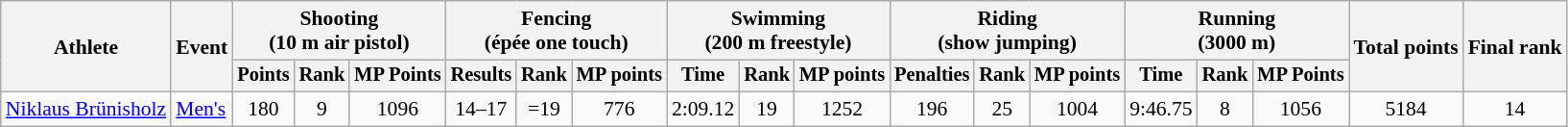<table class="wikitable" style="font-size:90%">
<tr>
<th rowspan="2">Athlete</th>
<th rowspan="2">Event</th>
<th colspan=3>Shooting<br><span>(10 m air pistol)</span></th>
<th colspan=3>Fencing<br><span>(épée one touch)</span></th>
<th colspan=3>Swimming<br><span>(200 m freestyle)</span></th>
<th colspan=3>Riding<br><span>(show jumping)</span></th>
<th colspan=3>Running<br><span>(3000 m)</span></th>
<th rowspan=2>Total points</th>
<th rowspan=2>Final rank</th>
</tr>
<tr style="font-size:95%">
<th>Points</th>
<th>Rank</th>
<th>MP Points</th>
<th>Results</th>
<th>Rank</th>
<th>MP points</th>
<th>Time</th>
<th>Rank</th>
<th>MP points</th>
<th>Penalties</th>
<th>Rank</th>
<th>MP points</th>
<th>Time</th>
<th>Rank</th>
<th>MP Points</th>
</tr>
<tr align=center>
<td align=left><a href='#'>Niklaus Brünisholz</a></td>
<td align=left><a href='#'>Men's</a></td>
<td>180</td>
<td>9</td>
<td>1096</td>
<td>14–17</td>
<td>=19</td>
<td>776</td>
<td>2:09.12</td>
<td>19</td>
<td>1252</td>
<td>196</td>
<td>25</td>
<td>1004</td>
<td>9:46.75</td>
<td>8</td>
<td>1056</td>
<td>5184</td>
<td>14</td>
</tr>
</table>
